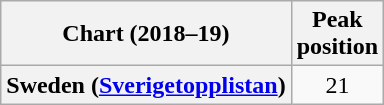<table class="wikitable plainrowheaders" style="text-align:center;">
<tr>
<th scope="col">Chart (2018–19)</th>
<th scope="col">Peak<br>position</th>
</tr>
<tr>
<th scope="row">Sweden (<a href='#'>Sverigetopplistan</a>)</th>
<td>21</td>
</tr>
</table>
